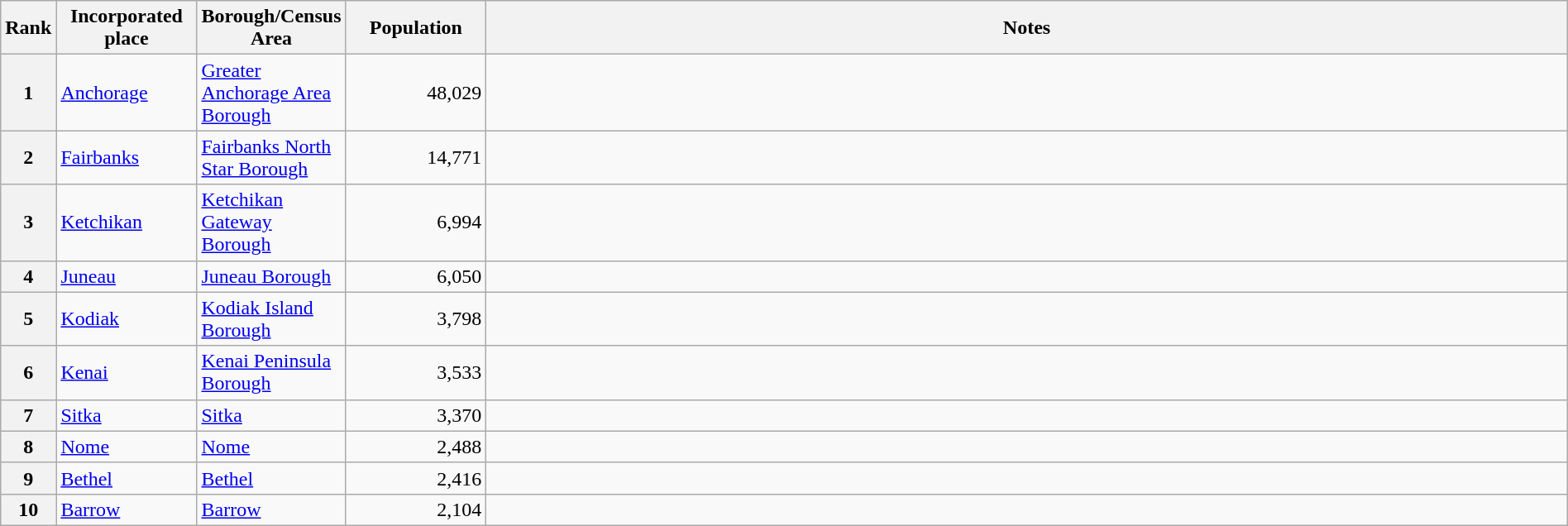<table class="wikitable plainrowheaders" style="width:100%">
<tr>
<th scope="col" style="width:3%;">Rank</th>
<th scope="col" style="width:9%;">Incorporated place</th>
<th scope="col" style="width:9%;">Borough/Census Area</th>
<th scope="col" style="width:9%;">Population</th>
<th scope="col" style="width:70%;">Notes</th>
</tr>
<tr>
<th scope="row">1</th>
<td><a href='#'>Anchorage</a></td>
<td><a href='#'>Greater Anchorage Area Borough</a></td>
<td align="right">48,029</td>
<td></td>
</tr>
<tr>
<th scope="row">2</th>
<td><a href='#'>Fairbanks</a></td>
<td><a href='#'>Fairbanks North Star Borough</a></td>
<td align="right">14,771</td>
<td></td>
</tr>
<tr>
<th scope="row">3</th>
<td><a href='#'>Ketchikan</a></td>
<td><a href='#'>Ketchikan Gateway Borough</a></td>
<td align="right">6,994</td>
<td></td>
</tr>
<tr>
<th scope="row">4</th>
<td><a href='#'>Juneau</a></td>
<td><a href='#'>Juneau Borough</a></td>
<td align="right">6,050</td>
<td></td>
</tr>
<tr>
<th scope="row">5</th>
<td><a href='#'>Kodiak</a></td>
<td><a href='#'>Kodiak Island Borough</a></td>
<td align="right">3,798</td>
<td></td>
</tr>
<tr>
<th scope="row">6</th>
<td><a href='#'>Kenai</a></td>
<td><a href='#'>Kenai Peninsula Borough</a></td>
<td align="right">3,533</td>
<td></td>
</tr>
<tr>
<th scope="row">7</th>
<td><a href='#'>Sitka</a></td>
<td><a href='#'>Sitka</a></td>
<td align="right">3,370</td>
<td></td>
</tr>
<tr>
<th scope="row">8</th>
<td><a href='#'>Nome</a></td>
<td><a href='#'>Nome</a></td>
<td align="right">2,488</td>
<td></td>
</tr>
<tr>
<th scope="row">9</th>
<td><a href='#'>Bethel</a></td>
<td><a href='#'>Bethel</a></td>
<td align="right">2,416</td>
<td></td>
</tr>
<tr>
<th scope="row">10</th>
<td><a href='#'>Barrow</a></td>
<td><a href='#'>Barrow</a></td>
<td align="right">2,104</td>
<td></td>
</tr>
</table>
